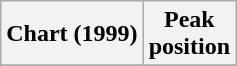<table class="wikitable plainrowheaders">
<tr>
<th scope="col">Chart (1999)</th>
<th scope="col">Peak<br>position</th>
</tr>
<tr>
</tr>
</table>
